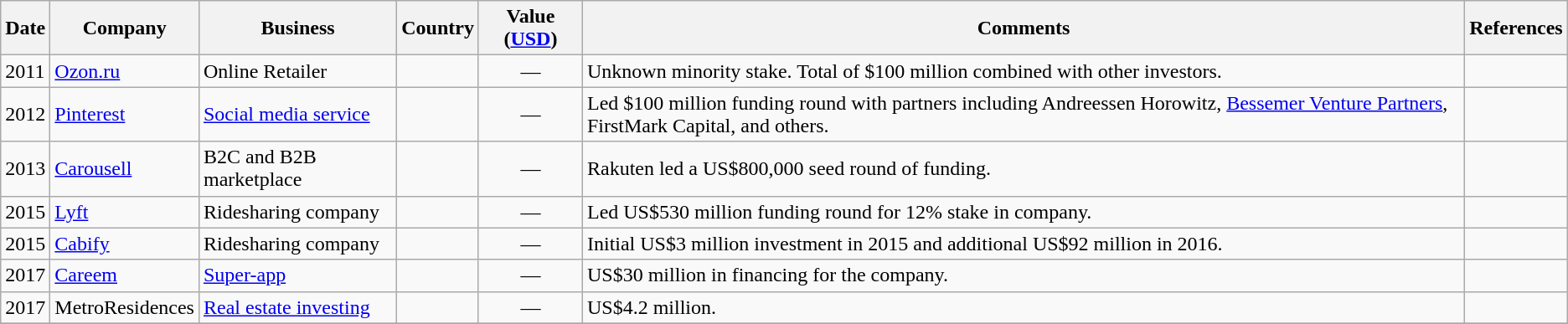<table class="wikitable sortable">
<tr>
<th>Date</th>
<th>Company</th>
<th>Business</th>
<th>Country</th>
<th>Value (<a href='#'>USD</a>)</th>
<th>Comments</th>
<th class="unsortable">References</th>
</tr>
<tr>
<td>2011</td>
<td><a href='#'>Ozon.ru</a></td>
<td>Online Retailer</td>
<td></td>
<td align="center">—</td>
<td>Unknown minority stake. Total of $100 million combined with other investors.</td>
<td align="center"></td>
</tr>
<tr>
<td>2012</td>
<td><a href='#'>Pinterest</a></td>
<td><a href='#'>Social media service</a></td>
<td></td>
<td align="center">—</td>
<td>Led $100 million funding round with partners including Andreessen Horowitz, <a href='#'>Bessemer Venture Partners</a>, FirstMark Capital, and others.</td>
<td align="center"></td>
</tr>
<tr>
<td>2013</td>
<td><a href='#'>Carousell</a></td>
<td>B2C and B2B marketplace</td>
<td></td>
<td align="center">—</td>
<td>Rakuten led a US$800,000 seed round of funding.</td>
<td align="center"></td>
</tr>
<tr>
<td>2015</td>
<td><a href='#'>Lyft</a></td>
<td>Ridesharing company</td>
<td></td>
<td align="center">—</td>
<td>Led US$530 million funding round for 12% stake in company.</td>
<td align="center"></td>
</tr>
<tr>
<td>2015</td>
<td><a href='#'>Cabify</a></td>
<td>Ridesharing company</td>
<td></td>
<td align="center">—</td>
<td>Initial US$3 million investment in 2015 and additional US$92 million in 2016.</td>
<td align="center"></td>
</tr>
<tr>
<td>2017</td>
<td><a href='#'>Careem</a></td>
<td><a href='#'>Super-app</a></td>
<td></td>
<td align="center">—</td>
<td>US$30 million in financing for the company.</td>
<td align="center"></td>
</tr>
<tr>
<td>2017</td>
<td>MetroResidences</td>
<td><a href='#'>Real estate investing</a></td>
<td></td>
<td align="center">—</td>
<td>US$4.2 million.</td>
<td align="center"></td>
</tr>
<tr>
</tr>
</table>
